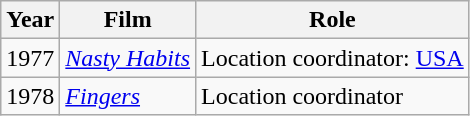<table class="wikitable">
<tr>
<th>Year</th>
<th>Film</th>
<th>Role</th>
</tr>
<tr>
<td>1977</td>
<td><em><a href='#'>Nasty Habits</a></em></td>
<td>Location coordinator: <a href='#'>USA</a></td>
</tr>
<tr>
<td>1978</td>
<td><em><a href='#'>Fingers</a></em></td>
<td>Location coordinator</td>
</tr>
</table>
